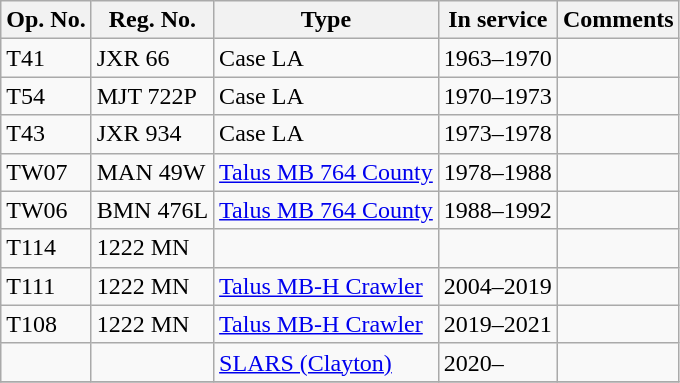<table class="wikitable">
<tr>
<th>Op. No.</th>
<th>Reg. No.</th>
<th>Type</th>
<th>In service</th>
<th>Comments</th>
</tr>
<tr>
<td>T41</td>
<td>JXR 66</td>
<td>Case LA</td>
<td>1963–1970</td>
<td></td>
</tr>
<tr>
<td>T54</td>
<td>MJT 722P</td>
<td>Case LA</td>
<td>1970–1973</td>
<td></td>
</tr>
<tr>
<td>T43</td>
<td>JXR 934</td>
<td>Case LA</td>
<td>1973–1978</td>
<td></td>
</tr>
<tr>
<td>TW07</td>
<td>MAN 49W</td>
<td><a href='#'>Talus MB 764 County</a></td>
<td>1978–1988</td>
<td></td>
</tr>
<tr>
<td>TW06</td>
<td>BMN 476L</td>
<td><a href='#'>Talus MB 764 County</a></td>
<td>1988–1992</td>
<td></td>
</tr>
<tr>
<td>T114</td>
<td>1222 MN</td>
<td></td>
<td></td>
<td></td>
</tr>
<tr>
<td>T111</td>
<td>1222 MN</td>
<td><a href='#'>Talus MB-H Crawler</a></td>
<td>2004–2019</td>
<td></td>
</tr>
<tr>
<td>T108</td>
<td>1222 MN</td>
<td><a href='#'>Talus MB-H Crawler</a></td>
<td>2019–2021</td>
<td></td>
</tr>
<tr>
<td></td>
<td></td>
<td><a href='#'>SLARS (Clayton)</a></td>
<td>2020–</td>
<td></td>
</tr>
<tr>
</tr>
</table>
